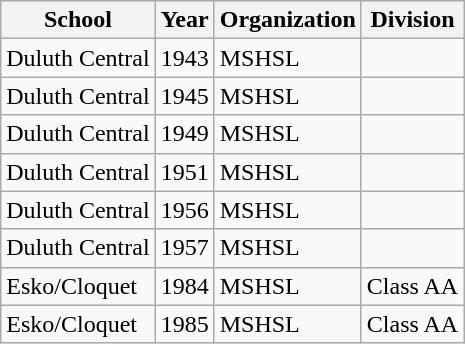<table class="wikitable">
<tr>
<th>School</th>
<th>Year</th>
<th>Organization</th>
<th>Division</th>
</tr>
<tr>
<td>Duluth Central</td>
<td>1943</td>
<td>MSHSL</td>
<td></td>
</tr>
<tr>
<td>Duluth Central</td>
<td>1945</td>
<td>MSHSL</td>
<td></td>
</tr>
<tr>
<td>Duluth Central</td>
<td>1949</td>
<td>MSHSL</td>
<td></td>
</tr>
<tr>
<td>Duluth Central</td>
<td>1951</td>
<td>MSHSL</td>
<td></td>
</tr>
<tr>
<td>Duluth Central</td>
<td>1956</td>
<td>MSHSL</td>
<td></td>
</tr>
<tr>
<td>Duluth Central</td>
<td>1957</td>
<td>MSHSL</td>
<td></td>
</tr>
<tr>
<td>Esko/Cloquet</td>
<td>1984</td>
<td>MSHSL</td>
<td>Class AA</td>
</tr>
<tr>
<td>Esko/Cloquet</td>
<td>1985</td>
<td>MSHSL</td>
<td>Class AA</td>
</tr>
</table>
